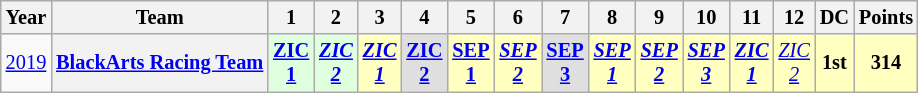<table class="wikitable" style="text-align:center; font-size:85%">
<tr>
<th>Year</th>
<th>Team</th>
<th>1</th>
<th>2</th>
<th>3</th>
<th>4</th>
<th>5</th>
<th>6</th>
<th>7</th>
<th>8</th>
<th>9</th>
<th>10</th>
<th>11</th>
<th>12</th>
<th>DC</th>
<th>Points</th>
</tr>
<tr>
<td><a href='#'>2019</a></td>
<th nowrap><a href='#'>BlackArts Racing Team</a></th>
<td style="background:#dfffdf;"><strong><a href='#'>ZIC<br>1</a></strong><br></td>
<td style="background:#dfffdf;"><strong><em><a href='#'>ZIC<br>2</a></em></strong><br></td>
<td style="background:#ffffbf;"><strong><em><a href='#'>ZIC<br>1</a></em></strong><br></td>
<td style="background:#dfdfdf;"><strong><a href='#'>ZIC<br>2</a></strong><br></td>
<td style="background:#ffffbf;"><strong><a href='#'>SEP<br>1</a></strong><br></td>
<td style="background:#ffffbf;"><strong><em><a href='#'>SEP<br>2</a></em></strong><br></td>
<td style="background:#dfdfdf;"><strong><a href='#'>SEP<br>3</a></strong><br></td>
<td style="background:#ffffbf;"><strong><em><a href='#'>SEP<br>1</a></em></strong><br></td>
<td style="background:#ffffbf;"><strong><em><a href='#'>SEP<br>2</a></em></strong><br></td>
<td style="background:#ffffbf;"><strong><em><a href='#'>SEP<br>3</a></em></strong><br></td>
<td style="background:#ffffbf;"><strong><em><a href='#'>ZIC<br>1</a></em></strong><br></td>
<td style="background:#ffffbf;"><em><a href='#'>ZIC<br>2</a></em><br></td>
<th style="background:#FFFFBF;">1st</th>
<th style="background:#FFFFBF;">314</th>
</tr>
</table>
